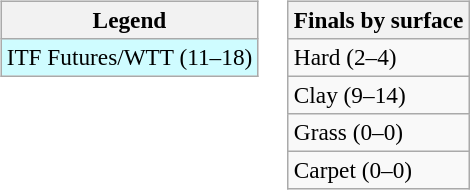<table>
<tr valign=top>
<td><br><table class=wikitable style=font-size:97%>
<tr>
<th>Legend</th>
</tr>
<tr bgcolor=cffcff>
<td>ITF Futures/WTT (11–18)</td>
</tr>
</table>
</td>
<td><br><table class=wikitable style=font-size:97%>
<tr>
<th>Finals by surface</th>
</tr>
<tr>
<td>Hard (2–4)</td>
</tr>
<tr>
<td>Clay (9–14)</td>
</tr>
<tr>
<td>Grass (0–0)</td>
</tr>
<tr>
<td>Carpet (0–0)</td>
</tr>
</table>
</td>
</tr>
</table>
